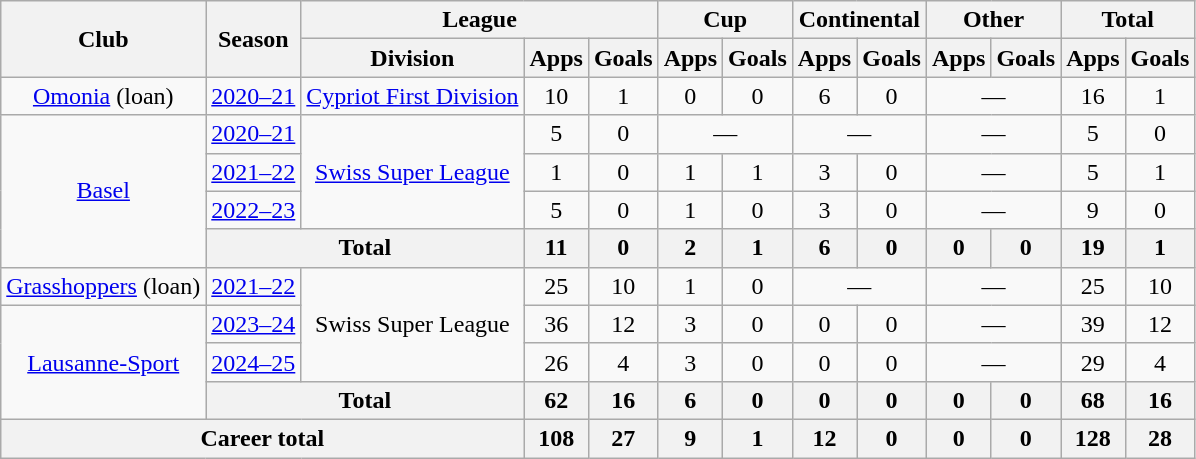<table class="wikitable" style="text-align:center">
<tr>
<th rowspan="2">Club</th>
<th rowspan="2">Season</th>
<th colspan="3">League</th>
<th colspan="2">Cup</th>
<th colspan="2">Continental</th>
<th colspan="2">Other</th>
<th colspan="2">Total</th>
</tr>
<tr>
<th>Division</th>
<th>Apps</th>
<th>Goals</th>
<th>Apps</th>
<th>Goals</th>
<th>Apps</th>
<th>Goals</th>
<th>Apps</th>
<th>Goals</th>
<th>Apps</th>
<th>Goals</th>
</tr>
<tr>
<td><a href='#'>Omonia</a> (loan)</td>
<td><a href='#'>2020–21</a></td>
<td><a href='#'>Cypriot First Division</a></td>
<td>10</td>
<td>1</td>
<td>0</td>
<td>0</td>
<td>6</td>
<td>0</td>
<td colspan="2">—</td>
<td>16</td>
<td>1</td>
</tr>
<tr>
<td rowspan="4"><a href='#'>Basel</a></td>
<td><a href='#'>2020–21</a></td>
<td rowspan=3><a href='#'>Swiss Super League</a></td>
<td>5</td>
<td>0</td>
<td colspan="2">—</td>
<td colspan="2">—</td>
<td colspan="2">—</td>
<td>5</td>
<td>0</td>
</tr>
<tr>
<td><a href='#'>2021–22</a></td>
<td>1</td>
<td>0</td>
<td>1</td>
<td>1</td>
<td>3</td>
<td>0</td>
<td colspan="2">—</td>
<td>5</td>
<td>1</td>
</tr>
<tr>
<td><a href='#'>2022–23</a></td>
<td>5</td>
<td>0</td>
<td>1</td>
<td>0</td>
<td>3</td>
<td>0</td>
<td colspan="2">—</td>
<td>9</td>
<td>0</td>
</tr>
<tr>
<th colspan="2">Total</th>
<th>11</th>
<th>0</th>
<th>2</th>
<th>1</th>
<th>6</th>
<th>0</th>
<th>0</th>
<th>0</th>
<th>19</th>
<th>1</th>
</tr>
<tr>
<td><a href='#'>Grasshoppers</a> (loan)</td>
<td><a href='#'>2021–22</a></td>
<td rowspan=3>Swiss Super League</td>
<td>25</td>
<td>10</td>
<td>1</td>
<td>0</td>
<td colspan="2">—</td>
<td colspan="2">—</td>
<td>25</td>
<td>10</td>
</tr>
<tr>
<td rowspan=3><a href='#'>Lausanne-Sport</a></td>
<td><a href='#'>2023–24</a></td>
<td>36</td>
<td>12</td>
<td>3</td>
<td>0</td>
<td>0</td>
<td>0</td>
<td colspan="2">—</td>
<td>39</td>
<td>12</td>
</tr>
<tr>
<td><a href='#'>2024–25</a></td>
<td>26</td>
<td>4</td>
<td>3</td>
<td>0</td>
<td>0</td>
<td>0</td>
<td colspan="2">—</td>
<td>29</td>
<td>4</td>
</tr>
<tr>
<th colspan=2>Total</th>
<th>62</th>
<th>16</th>
<th>6</th>
<th>0</th>
<th>0</th>
<th>0</th>
<th>0</th>
<th>0</th>
<th>68</th>
<th>16</th>
</tr>
<tr>
<th colspan="3">Career total</th>
<th>108</th>
<th>27</th>
<th>9</th>
<th>1</th>
<th>12</th>
<th>0</th>
<th>0</th>
<th>0</th>
<th>128</th>
<th>28</th>
</tr>
</table>
